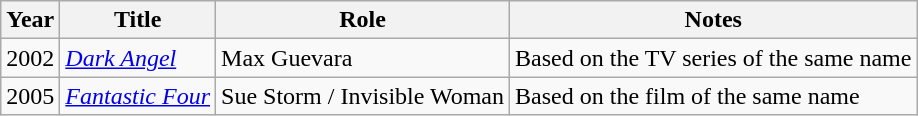<table class="wikitable sortable">
<tr>
<th>Year</th>
<th>Title</th>
<th>Role</th>
<th class="unsortable">Notes</th>
</tr>
<tr>
<td>2002</td>
<td><em><a href='#'>Dark Angel</a></em></td>
<td>Max Guevara</td>
<td>Based on the TV series of the same name</td>
</tr>
<tr>
<td>2005</td>
<td><em><a href='#'>Fantastic Four</a></em></td>
<td>Sue Storm / Invisible Woman</td>
<td>Based on the film of the same name</td>
</tr>
</table>
